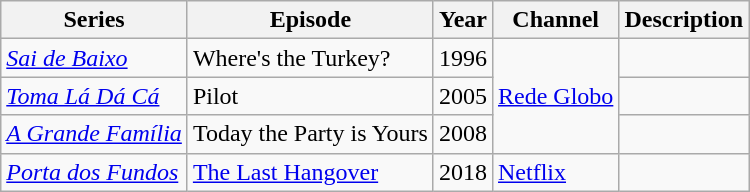<table class="wikitable">
<tr>
<th>Series</th>
<th>Episode</th>
<th>Year</th>
<th>Channel</th>
<th>Description</th>
</tr>
<tr>
<td><em><a href='#'>Sai de Baixo</a></em></td>
<td>Where's the Turkey?</td>
<td>1996</td>
<td rowspan="3"><a href='#'>Rede Globo</a></td>
<td></td>
</tr>
<tr>
<td><em><a href='#'>Toma Lá Dá Cá</a></em></td>
<td>Pilot</td>
<td>2005</td>
<td></td>
</tr>
<tr>
<td><em><a href='#'>A Grande Família</a></em></td>
<td>Today the Party is Yours</td>
<td>2008</td>
<td></td>
</tr>
<tr>
<td><em><a href='#'>Porta dos Fundos</a></em></td>
<td><a href='#'>The Last Hangover</a></td>
<td>2018</td>
<td><a href='#'>Netflix</a></td>
<td></td>
</tr>
</table>
